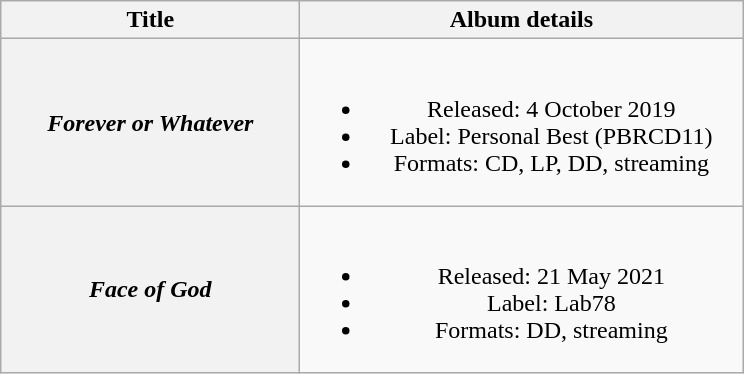<table class="wikitable plainrowheaders" style="text-align:center;">
<tr>
<th scope="col" style="width:12em;">Title</th>
<th scope="col" style="width:18em;">Album details</th>
</tr>
<tr>
<th scope="row"><em>Forever or Whatever</em></th>
<td><br><ul><li>Released: 4 October 2019</li><li>Label: Personal Best (PBRCD11)</li><li>Formats: CD, LP, DD, streaming</li></ul></td>
</tr>
<tr>
<th scope="row"><em>Face of God</em></th>
<td><br><ul><li>Released: 21 May 2021</li><li>Label: Lab78</li><li>Formats: DD, streaming</li></ul></td>
</tr>
</table>
